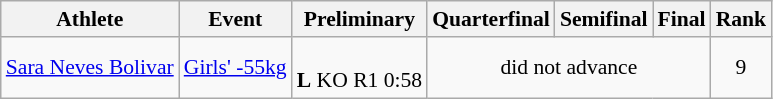<table class="wikitable" style="text-align:left; font-size:90%">
<tr>
<th>Athlete</th>
<th>Event</th>
<th>Preliminary</th>
<th>Quarterfinal</th>
<th>Semifinal</th>
<th>Final</th>
<th>Rank</th>
</tr>
<tr>
<td><a href='#'>Sara Neves Bolivar</a></td>
<td><a href='#'>Girls' -55kg</a></td>
<td align=center> <br> <strong>L</strong> KO R1 0:58</td>
<td align=center colspan=3>did not advance</td>
<td align=center>9</td>
</tr>
</table>
